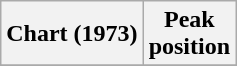<table class="wikitable plainrowheaders sortable" border="1">
<tr>
<th scope="col">Chart (1973)</th>
<th scope="col">Peak<br>position</th>
</tr>
<tr>
</tr>
</table>
